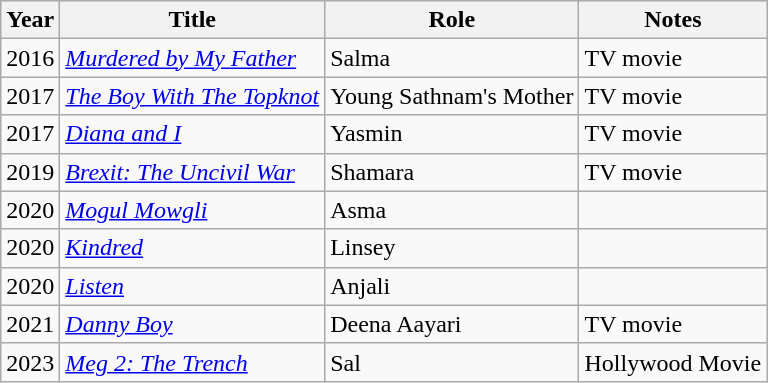<table class="wikitable sortable">
<tr>
<th>Year</th>
<th>Title</th>
<th>Role</th>
<th class="unsortable">Notes</th>
</tr>
<tr>
<td>2016</td>
<td><em><a href='#'>Murdered by My Father</a></em></td>
<td>Salma</td>
<td>TV movie</td>
</tr>
<tr>
<td>2017</td>
<td><em><a href='#'>The Boy With The Topknot</a></em></td>
<td>Young Sathnam's Mother</td>
<td>TV movie</td>
</tr>
<tr>
<td>2017</td>
<td><em><a href='#'>Diana and I</a></em></td>
<td>Yasmin</td>
<td>TV movie</td>
</tr>
<tr>
<td>2019</td>
<td><em><a href='#'>Brexit: The Uncivil War</a></em></td>
<td>Shamara</td>
<td>TV movie</td>
</tr>
<tr>
<td>2020</td>
<td><em><a href='#'>Mogul Mowgli</a></em></td>
<td>Asma</td>
<td></td>
</tr>
<tr>
<td>2020</td>
<td><em><a href='#'>Kindred</a></em></td>
<td>Linsey</td>
<td></td>
</tr>
<tr>
<td>2020</td>
<td><em><a href='#'>Listen</a></em></td>
<td>Anjali</td>
<td></td>
</tr>
<tr>
<td>2021</td>
<td><em><a href='#'>Danny Boy</a></em></td>
<td>Deena Aayari</td>
<td>TV movie</td>
</tr>
<tr>
<td>2023</td>
<td><em><a href='#'>Meg 2: The Trench</a></em></td>
<td>Sal</td>
<td>Hollywood Movie</td>
</tr>
</table>
